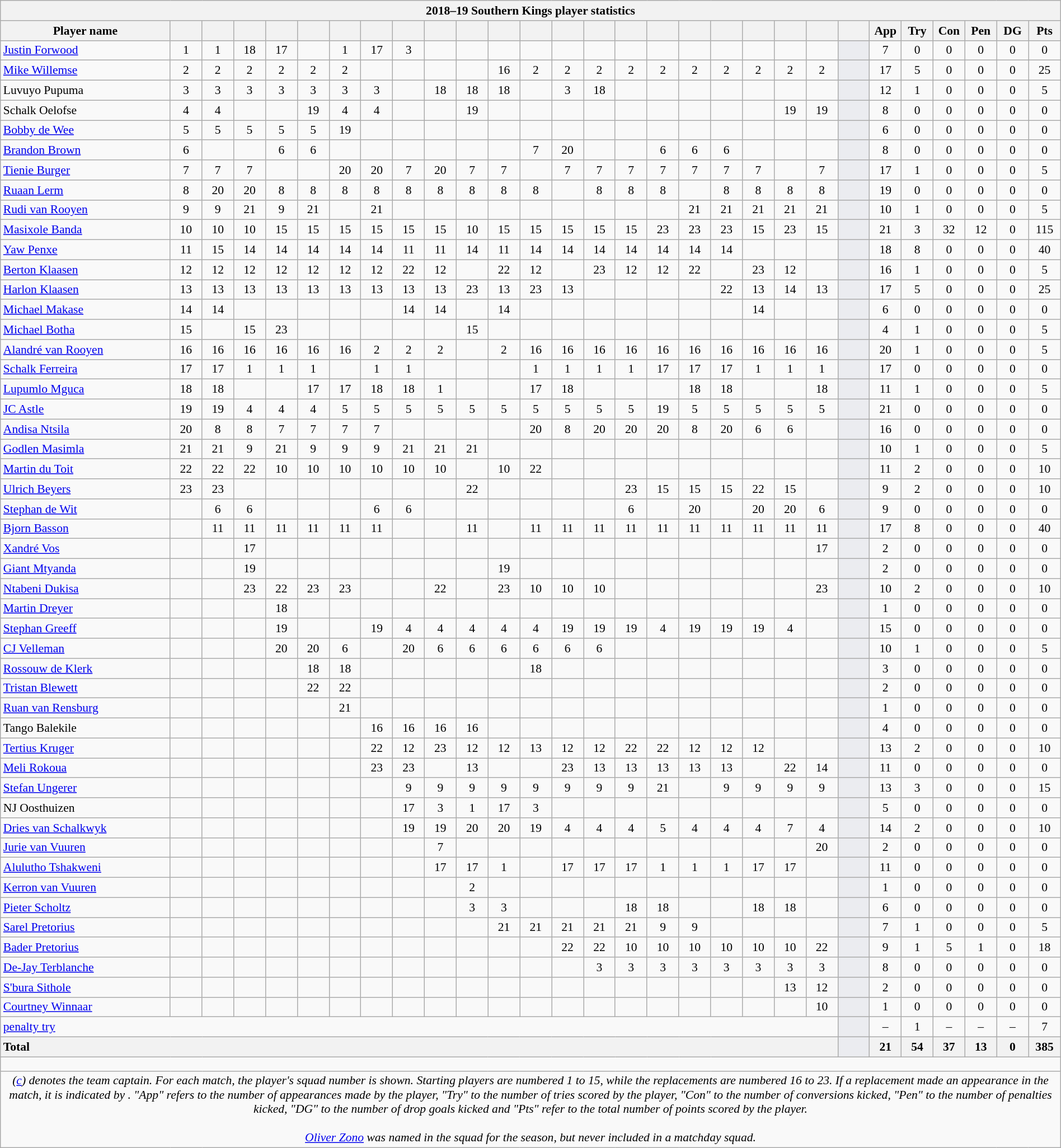<table class="wikitable" style="text-align:center; font-size:90%; width:100%">
<tr>
<th colspan="100%">2018–19 Southern Kings player statistics</th>
</tr>
<tr>
<th style="width:16%;">Player name</th>
<th style="width:3%;"></th>
<th style="width:3%;"></th>
<th style="width:3%;"></th>
<th style="width:3%;"></th>
<th style="width:3%;"></th>
<th style="width:3%;"></th>
<th style="width:3%;"></th>
<th style="width:3%;"></th>
<th style="width:3%;"></th>
<th style="width:3%;"></th>
<th style="width:3%;"></th>
<th style="width:3%;"></th>
<th style="width:3%;"></th>
<th style="width:3%;"></th>
<th style="width:3%;"></th>
<th style="width:3%;"></th>
<th style="width:3%;"></th>
<th style="width:3%;"></th>
<th style="width:3%;"></th>
<th style="width:3%;"></th>
<th style="width:3%;"></th>
<th style="width:3%;"></th>
<th style="width:3%;">App</th>
<th style="width:3%;">Try</th>
<th style="width:3%;">Con</th>
<th style="width:3%;">Pen</th>
<th style="width:3%;">DG</th>
<th style="width:3%;">Pts</th>
</tr>
<tr>
<td style="text-align:left;"><a href='#'>Justin Forwood</a></td>
<td>1</td>
<td>1</td>
<td>18 </td>
<td>17 </td>
<td></td>
<td>1</td>
<td>17 </td>
<td>3</td>
<td></td>
<td></td>
<td></td>
<td></td>
<td></td>
<td></td>
<td></td>
<td></td>
<td></td>
<td></td>
<td></td>
<td></td>
<td></td>
<td style="background:#EBECF0;"></td>
<td>7</td>
<td>0</td>
<td>0</td>
<td>0</td>
<td>0</td>
<td>0</td>
</tr>
<tr>
<td style="text-align:left;"><a href='#'>Mike Willemse</a></td>
<td>2</td>
<td>2</td>
<td>2</td>
<td>2</td>
<td>2</td>
<td>2</td>
<td></td>
<td></td>
<td></td>
<td></td>
<td>16 </td>
<td>2</td>
<td>2</td>
<td>2</td>
<td>2</td>
<td>2</td>
<td>2</td>
<td>2</td>
<td>2</td>
<td>2</td>
<td>2</td>
<td style="background:#EBECF0;"></td>
<td>17</td>
<td>5</td>
<td>0</td>
<td>0</td>
<td>0</td>
<td>25</td>
</tr>
<tr>
<td style="text-align:left;">Luvuyo Pupuma</td>
<td>3</td>
<td>3</td>
<td>3</td>
<td>3</td>
<td>3</td>
<td>3</td>
<td>3</td>
<td></td>
<td>18 </td>
<td>18 </td>
<td>18 </td>
<td></td>
<td>3</td>
<td>18 </td>
<td></td>
<td></td>
<td></td>
<td></td>
<td></td>
<td></td>
<td></td>
<td style="background:#EBECF0;"></td>
<td>12</td>
<td>1</td>
<td>0</td>
<td>0</td>
<td>0</td>
<td>5</td>
</tr>
<tr>
<td style="text-align:left;">Schalk Oelofse</td>
<td>4</td>
<td>4</td>
<td></td>
<td></td>
<td>19 </td>
<td>4</td>
<td>4</td>
<td></td>
<td></td>
<td>19 </td>
<td></td>
<td></td>
<td></td>
<td></td>
<td></td>
<td></td>
<td></td>
<td></td>
<td></td>
<td>19 </td>
<td>19 </td>
<td style="background:#EBECF0;"></td>
<td>8</td>
<td>0</td>
<td>0</td>
<td>0</td>
<td>0</td>
<td>0</td>
</tr>
<tr>
<td style="text-align:left;"><a href='#'>Bobby de Wee</a></td>
<td>5</td>
<td>5</td>
<td>5</td>
<td>5</td>
<td>5</td>
<td>19 </td>
<td></td>
<td></td>
<td></td>
<td></td>
<td></td>
<td></td>
<td></td>
<td></td>
<td></td>
<td></td>
<td></td>
<td></td>
<td></td>
<td></td>
<td></td>
<td style="background:#EBECF0;"></td>
<td>6</td>
<td>0</td>
<td>0</td>
<td>0</td>
<td>0</td>
<td>0</td>
</tr>
<tr>
<td style="text-align:left;"><a href='#'>Brandon Brown</a></td>
<td>6</td>
<td></td>
<td></td>
<td>6</td>
<td>6</td>
<td></td>
<td></td>
<td></td>
<td></td>
<td></td>
<td></td>
<td>7</td>
<td>20 </td>
<td></td>
<td></td>
<td>6</td>
<td>6</td>
<td>6</td>
<td></td>
<td></td>
<td></td>
<td style="background:#EBECF0;"></td>
<td>8</td>
<td>0</td>
<td>0</td>
<td>0</td>
<td>0</td>
<td>0</td>
</tr>
<tr>
<td style="text-align:left;"><a href='#'>Tienie Burger</a></td>
<td>7</td>
<td>7</td>
<td>7</td>
<td></td>
<td></td>
<td>20 </td>
<td>20 </td>
<td>7</td>
<td>20 </td>
<td>7</td>
<td>7</td>
<td></td>
<td>7</td>
<td>7</td>
<td>7</td>
<td>7</td>
<td>7</td>
<td>7</td>
<td>7</td>
<td></td>
<td>7</td>
<td style="background:#EBECF0;"></td>
<td>17</td>
<td>1</td>
<td>0</td>
<td>0</td>
<td>0</td>
<td>5</td>
</tr>
<tr>
<td style="text-align:left;"><a href='#'>Ruaan Lerm</a></td>
<td>8</td>
<td>20 </td>
<td>20 </td>
<td>8</td>
<td>8</td>
<td>8</td>
<td>8</td>
<td>8</td>
<td>8</td>
<td>8</td>
<td>8</td>
<td>8</td>
<td></td>
<td>8</td>
<td>8</td>
<td>8</td>
<td></td>
<td>8</td>
<td>8</td>
<td>8</td>
<td>8</td>
<td style="background:#EBECF0;"></td>
<td>19</td>
<td>0</td>
<td>0</td>
<td>0</td>
<td>0</td>
<td>0</td>
</tr>
<tr>
<td style="text-align:left;"><a href='#'>Rudi van Rooyen</a></td>
<td>9</td>
<td>9</td>
<td>21 </td>
<td>9</td>
<td>21</td>
<td></td>
<td>21 </td>
<td></td>
<td></td>
<td></td>
<td></td>
<td></td>
<td></td>
<td></td>
<td></td>
<td></td>
<td>21 </td>
<td>21 </td>
<td>21 </td>
<td>21 </td>
<td>21 </td>
<td style="background:#EBECF0;"></td>
<td>10</td>
<td>1</td>
<td>0</td>
<td>0</td>
<td>0</td>
<td>5</td>
</tr>
<tr>
<td style="text-align:left;"><a href='#'>Masixole Banda</a></td>
<td>10</td>
<td>10</td>
<td>10</td>
<td>15</td>
<td>15</td>
<td>15</td>
<td>15</td>
<td>15</td>
<td>15</td>
<td>10</td>
<td>15</td>
<td>15</td>
<td>15</td>
<td>15</td>
<td>15</td>
<td>23 </td>
<td>23 </td>
<td>23 </td>
<td>15</td>
<td>23 </td>
<td>15</td>
<td style="background:#EBECF0;"></td>
<td>21</td>
<td>3</td>
<td>32</td>
<td>12</td>
<td>0</td>
<td>115</td>
</tr>
<tr>
<td style="text-align:left;"><a href='#'>Yaw Penxe</a></td>
<td>11</td>
<td>15</td>
<td>14</td>
<td>14</td>
<td>14</td>
<td>14</td>
<td>14</td>
<td>11</td>
<td>11</td>
<td>14</td>
<td>11</td>
<td>14</td>
<td>14</td>
<td>14</td>
<td>14</td>
<td>14</td>
<td>14</td>
<td>14</td>
<td></td>
<td></td>
<td></td>
<td style="background:#EBECF0;"></td>
<td>18</td>
<td>8</td>
<td>0</td>
<td>0</td>
<td>0</td>
<td>40</td>
</tr>
<tr>
<td style="text-align:left;"><a href='#'>Berton Klaasen</a></td>
<td>12</td>
<td>12</td>
<td>12</td>
<td>12</td>
<td>12</td>
<td>12</td>
<td>12</td>
<td>22 </td>
<td>12</td>
<td></td>
<td>22 </td>
<td>12</td>
<td></td>
<td>23 </td>
<td>12</td>
<td>12</td>
<td>22</td>
<td></td>
<td>23 </td>
<td>12</td>
<td></td>
<td style="background:#EBECF0;"></td>
<td>16</td>
<td>1</td>
<td>0</td>
<td>0</td>
<td>0</td>
<td>5</td>
</tr>
<tr>
<td style="text-align:left;"><a href='#'>Harlon Klaasen</a></td>
<td>13</td>
<td>13</td>
<td>13</td>
<td>13</td>
<td>13</td>
<td>13</td>
<td>13</td>
<td>13</td>
<td>13</td>
<td>23 </td>
<td>13</td>
<td>23 </td>
<td>13</td>
<td></td>
<td></td>
<td></td>
<td></td>
<td>22 </td>
<td>13</td>
<td>14</td>
<td>13</td>
<td style="background:#EBECF0;"></td>
<td>17</td>
<td>5</td>
<td>0</td>
<td>0</td>
<td>0</td>
<td>25</td>
</tr>
<tr>
<td style="text-align:left;"><a href='#'>Michael Makase</a></td>
<td>14</td>
<td>14</td>
<td></td>
<td></td>
<td></td>
<td></td>
<td></td>
<td>14</td>
<td>14</td>
<td></td>
<td>14</td>
<td></td>
<td></td>
<td></td>
<td></td>
<td></td>
<td></td>
<td></td>
<td>14</td>
<td></td>
<td></td>
<td style="background:#EBECF0;"></td>
<td>6</td>
<td>0</td>
<td>0</td>
<td>0</td>
<td>0</td>
<td>0</td>
</tr>
<tr>
<td style="text-align:left;"><a href='#'>Michael Botha</a></td>
<td>15</td>
<td></td>
<td>15</td>
<td>23 </td>
<td></td>
<td></td>
<td></td>
<td></td>
<td></td>
<td>15</td>
<td></td>
<td></td>
<td></td>
<td></td>
<td></td>
<td></td>
<td></td>
<td></td>
<td></td>
<td></td>
<td></td>
<td style="background:#EBECF0;"></td>
<td>4</td>
<td>1</td>
<td>0</td>
<td>0</td>
<td>0</td>
<td>5</td>
</tr>
<tr>
<td style="text-align:left;"><a href='#'>Alandré van Rooyen</a></td>
<td>16 </td>
<td>16 </td>
<td>16 </td>
<td>16 </td>
<td>16 </td>
<td>16 </td>
<td>2</td>
<td>2</td>
<td>2</td>
<td></td>
<td>2</td>
<td>16 </td>
<td>16 </td>
<td>16 </td>
<td>16 </td>
<td>16 </td>
<td>16 </td>
<td>16 </td>
<td>16 </td>
<td>16 </td>
<td>16 </td>
<td style="background:#EBECF0;"></td>
<td>20</td>
<td>1</td>
<td>0</td>
<td>0</td>
<td>0</td>
<td>5</td>
</tr>
<tr>
<td style="text-align:left;"><a href='#'>Schalk Ferreira</a></td>
<td>17 </td>
<td>17 </td>
<td>1</td>
<td>1</td>
<td>1</td>
<td></td>
<td>1</td>
<td>1</td>
<td></td>
<td></td>
<td></td>
<td>1</td>
<td>1</td>
<td>1</td>
<td>1</td>
<td>17 </td>
<td>17 </td>
<td>17 </td>
<td>1</td>
<td>1</td>
<td>1</td>
<td style="background:#EBECF0;"></td>
<td>17</td>
<td>0</td>
<td>0</td>
<td>0</td>
<td>0</td>
<td>0</td>
</tr>
<tr>
<td style="text-align:left;"><a href='#'>Lupumlo Mguca</a></td>
<td>18 </td>
<td>18 </td>
<td></td>
<td></td>
<td>17 </td>
<td>17 </td>
<td>18 </td>
<td>18 </td>
<td>1</td>
<td></td>
<td></td>
<td>17</td>
<td>18 </td>
<td></td>
<td></td>
<td></td>
<td>18 </td>
<td>18 </td>
<td></td>
<td></td>
<td>18 </td>
<td style="background:#EBECF0;"></td>
<td>11</td>
<td>1</td>
<td>0</td>
<td>0</td>
<td>0</td>
<td>5</td>
</tr>
<tr>
<td style="text-align:left;"><a href='#'>JC Astle</a></td>
<td>19 </td>
<td>19 </td>
<td>4</td>
<td>4</td>
<td>4</td>
<td>5</td>
<td>5</td>
<td>5</td>
<td>5</td>
<td>5</td>
<td>5</td>
<td>5</td>
<td>5</td>
<td>5</td>
<td>5</td>
<td>19 </td>
<td>5</td>
<td>5</td>
<td>5</td>
<td>5</td>
<td>5</td>
<td style="background:#EBECF0;"></td>
<td>21</td>
<td>0</td>
<td>0</td>
<td>0</td>
<td>0</td>
<td>0</td>
</tr>
<tr>
<td style="text-align:left;"><a href='#'>Andisa Ntsila</a></td>
<td>20 </td>
<td>8</td>
<td>8</td>
<td>7</td>
<td>7</td>
<td>7</td>
<td>7</td>
<td></td>
<td></td>
<td></td>
<td></td>
<td>20 </td>
<td>8</td>
<td>20 </td>
<td>20 </td>
<td>20 </td>
<td>8</td>
<td>20 </td>
<td>6</td>
<td>6</td>
<td></td>
<td style="background:#EBECF0;"></td>
<td>16</td>
<td>0</td>
<td>0</td>
<td>0</td>
<td>0</td>
<td>0</td>
</tr>
<tr>
<td style="text-align:left;"><a href='#'>Godlen Masimla</a></td>
<td>21 </td>
<td>21 </td>
<td>9</td>
<td>21 </td>
<td>9</td>
<td>9</td>
<td>9</td>
<td>21 </td>
<td>21 </td>
<td>21 </td>
<td></td>
<td></td>
<td></td>
<td></td>
<td></td>
<td></td>
<td></td>
<td></td>
<td></td>
<td></td>
<td></td>
<td style="background:#EBECF0;"></td>
<td>10</td>
<td>1</td>
<td>0</td>
<td>0</td>
<td>0</td>
<td>5</td>
</tr>
<tr>
<td style="text-align:left;"><a href='#'>Martin du Toit</a></td>
<td>22 </td>
<td>22 </td>
<td>22 </td>
<td>10</td>
<td>10</td>
<td>10</td>
<td>10</td>
<td>10</td>
<td>10</td>
<td></td>
<td>10</td>
<td>22 </td>
<td></td>
<td></td>
<td></td>
<td></td>
<td></td>
<td></td>
<td></td>
<td></td>
<td></td>
<td style="background:#EBECF0;"></td>
<td>11</td>
<td>2</td>
<td>0</td>
<td>0</td>
<td>0</td>
<td>10</td>
</tr>
<tr>
<td style="text-align:left;"><a href='#'>Ulrich Beyers</a></td>
<td>23 </td>
<td>23 </td>
<td></td>
<td></td>
<td></td>
<td></td>
<td></td>
<td></td>
<td></td>
<td>22 </td>
<td></td>
<td></td>
<td></td>
<td></td>
<td>23 </td>
<td>15</td>
<td>15</td>
<td>15</td>
<td>22 </td>
<td>15</td>
<td></td>
<td style="background:#EBECF0;"></td>
<td>9</td>
<td>2</td>
<td>0</td>
<td>0</td>
<td>0</td>
<td>10</td>
</tr>
<tr>
<td style="text-align:left;"><a href='#'>Stephan de Wit</a></td>
<td></td>
<td>6</td>
<td>6</td>
<td></td>
<td></td>
<td></td>
<td>6</td>
<td>6</td>
<td></td>
<td></td>
<td></td>
<td></td>
<td></td>
<td></td>
<td>6</td>
<td></td>
<td>20 </td>
<td></td>
<td>20 </td>
<td>20 </td>
<td>6</td>
<td style="background:#EBECF0;"></td>
<td>9</td>
<td>0</td>
<td>0</td>
<td>0</td>
<td>0</td>
<td>0</td>
</tr>
<tr>
<td style="text-align:left;"><a href='#'>Bjorn Basson</a></td>
<td></td>
<td>11</td>
<td>11</td>
<td>11</td>
<td>11</td>
<td>11</td>
<td>11</td>
<td></td>
<td></td>
<td>11</td>
<td></td>
<td>11</td>
<td>11</td>
<td>11</td>
<td>11</td>
<td>11</td>
<td>11</td>
<td>11</td>
<td>11</td>
<td>11</td>
<td>11</td>
<td style="background:#EBECF0;"></td>
<td>17</td>
<td>8</td>
<td>0</td>
<td>0</td>
<td>0</td>
<td>40</td>
</tr>
<tr>
<td style="text-align:left;"><a href='#'>Xandré Vos</a></td>
<td></td>
<td></td>
<td>17 </td>
<td></td>
<td></td>
<td></td>
<td></td>
<td></td>
<td></td>
<td></td>
<td></td>
<td></td>
<td></td>
<td></td>
<td></td>
<td></td>
<td></td>
<td></td>
<td></td>
<td></td>
<td>17 </td>
<td style="background:#EBECF0;"></td>
<td>2</td>
<td>0</td>
<td>0</td>
<td>0</td>
<td>0</td>
<td>0</td>
</tr>
<tr>
<td style="text-align:left;"><a href='#'>Giant Mtyanda</a></td>
<td></td>
<td></td>
<td>19 </td>
<td></td>
<td></td>
<td></td>
<td></td>
<td></td>
<td></td>
<td></td>
<td>19 </td>
<td></td>
<td></td>
<td></td>
<td></td>
<td></td>
<td></td>
<td></td>
<td></td>
<td></td>
<td></td>
<td style="background:#EBECF0;"></td>
<td>2</td>
<td>0</td>
<td>0</td>
<td>0</td>
<td>0</td>
<td>0</td>
</tr>
<tr>
<td style="text-align:left;"><a href='#'>Ntabeni Dukisa</a></td>
<td></td>
<td></td>
<td>23 </td>
<td>22 </td>
<td>23 </td>
<td>23 </td>
<td></td>
<td></td>
<td>22 </td>
<td></td>
<td>23 </td>
<td>10</td>
<td>10</td>
<td>10</td>
<td></td>
<td></td>
<td></td>
<td></td>
<td></td>
<td></td>
<td>23 </td>
<td style="background:#EBECF0;"></td>
<td>10</td>
<td>2</td>
<td>0</td>
<td>0</td>
<td>0</td>
<td>10</td>
</tr>
<tr>
<td style="text-align:left;"><a href='#'>Martin Dreyer</a></td>
<td></td>
<td></td>
<td></td>
<td>18 </td>
<td></td>
<td></td>
<td></td>
<td></td>
<td></td>
<td></td>
<td></td>
<td></td>
<td></td>
<td></td>
<td></td>
<td></td>
<td></td>
<td></td>
<td></td>
<td></td>
<td></td>
<td style="background:#EBECF0;"></td>
<td>1</td>
<td>0</td>
<td>0</td>
<td>0</td>
<td>0</td>
<td>0</td>
</tr>
<tr>
<td style="text-align:left;"><a href='#'>Stephan Greeff</a></td>
<td></td>
<td></td>
<td></td>
<td>19 </td>
<td></td>
<td></td>
<td>19 </td>
<td>4</td>
<td>4</td>
<td>4</td>
<td>4</td>
<td>4</td>
<td>19 </td>
<td>19 </td>
<td>19 </td>
<td>4</td>
<td>19 </td>
<td>19 </td>
<td>19 </td>
<td>4</td>
<td></td>
<td style="background:#EBECF0;"></td>
<td>15</td>
<td>0</td>
<td>0</td>
<td>0</td>
<td>0</td>
<td>0</td>
</tr>
<tr>
<td style="text-align:left;"><a href='#'>CJ Velleman</a></td>
<td></td>
<td></td>
<td></td>
<td>20 </td>
<td>20 </td>
<td>6</td>
<td></td>
<td>20 </td>
<td>6</td>
<td>6</td>
<td>6</td>
<td>6</td>
<td>6</td>
<td>6</td>
<td></td>
<td></td>
<td></td>
<td></td>
<td></td>
<td></td>
<td></td>
<td style="background:#EBECF0;"></td>
<td>10</td>
<td>1</td>
<td>0</td>
<td>0</td>
<td>0</td>
<td>5</td>
</tr>
<tr>
<td style="text-align:left;"><a href='#'>Rossouw de Klerk</a></td>
<td></td>
<td></td>
<td></td>
<td></td>
<td>18 </td>
<td>18 </td>
<td></td>
<td></td>
<td></td>
<td></td>
<td></td>
<td>18 </td>
<td></td>
<td></td>
<td></td>
<td></td>
<td></td>
<td></td>
<td></td>
<td></td>
<td></td>
<td style="background:#EBECF0;"></td>
<td>3</td>
<td>0</td>
<td>0</td>
<td>0</td>
<td>0</td>
<td>0</td>
</tr>
<tr>
<td style="text-align:left;"><a href='#'>Tristan Blewett</a></td>
<td></td>
<td></td>
<td></td>
<td></td>
<td>22 </td>
<td>22 </td>
<td></td>
<td></td>
<td></td>
<td></td>
<td></td>
<td></td>
<td></td>
<td></td>
<td></td>
<td></td>
<td></td>
<td></td>
<td></td>
<td></td>
<td></td>
<td style="background:#EBECF0;"></td>
<td>2</td>
<td>0</td>
<td>0</td>
<td>0</td>
<td>0</td>
<td>0</td>
</tr>
<tr>
<td style="text-align:left;"><a href='#'>Ruan van Rensburg</a></td>
<td></td>
<td></td>
<td></td>
<td></td>
<td></td>
<td>21 </td>
<td></td>
<td></td>
<td></td>
<td></td>
<td></td>
<td></td>
<td></td>
<td></td>
<td></td>
<td></td>
<td></td>
<td></td>
<td></td>
<td></td>
<td></td>
<td style="background:#EBECF0;"></td>
<td>1</td>
<td>0</td>
<td>0</td>
<td>0</td>
<td>0</td>
<td>0</td>
</tr>
<tr>
<td style="text-align:left;">Tango Balekile</td>
<td></td>
<td></td>
<td></td>
<td></td>
<td></td>
<td></td>
<td>16 </td>
<td>16 </td>
<td>16 </td>
<td>16 </td>
<td></td>
<td></td>
<td></td>
<td></td>
<td></td>
<td></td>
<td></td>
<td></td>
<td></td>
<td></td>
<td></td>
<td style="background:#EBECF0;"></td>
<td>4</td>
<td>0</td>
<td>0</td>
<td>0</td>
<td>0</td>
<td>0</td>
</tr>
<tr>
<td style="text-align:left;"><a href='#'>Tertius Kruger</a></td>
<td></td>
<td></td>
<td></td>
<td></td>
<td></td>
<td></td>
<td>22 </td>
<td>12</td>
<td>23 </td>
<td>12</td>
<td>12</td>
<td>13</td>
<td>12</td>
<td>12</td>
<td>22 </td>
<td>22 </td>
<td>12</td>
<td>12</td>
<td>12</td>
<td></td>
<td></td>
<td style="background:#EBECF0;"></td>
<td>13</td>
<td>2</td>
<td>0</td>
<td>0</td>
<td>0</td>
<td>10</td>
</tr>
<tr>
<td style="text-align:left;"><a href='#'>Meli Rokoua</a></td>
<td></td>
<td></td>
<td></td>
<td></td>
<td></td>
<td></td>
<td>23 </td>
<td>23 </td>
<td></td>
<td>13</td>
<td></td>
<td></td>
<td>23 </td>
<td>13</td>
<td>13</td>
<td>13</td>
<td>13</td>
<td>13</td>
<td></td>
<td>22 </td>
<td>14</td>
<td style="background:#EBECF0;"></td>
<td>11</td>
<td>0</td>
<td>0</td>
<td>0</td>
<td>0</td>
<td>0</td>
</tr>
<tr>
<td style="text-align:left;"><a href='#'>Stefan Ungerer</a></td>
<td></td>
<td></td>
<td></td>
<td></td>
<td></td>
<td></td>
<td></td>
<td>9</td>
<td>9</td>
<td>9</td>
<td>9</td>
<td>9</td>
<td>9</td>
<td>9</td>
<td>9</td>
<td>21 </td>
<td></td>
<td>9</td>
<td>9</td>
<td>9</td>
<td>9</td>
<td style="background:#EBECF0;"></td>
<td>13</td>
<td>3</td>
<td>0</td>
<td>0</td>
<td>0</td>
<td>15</td>
</tr>
<tr>
<td style="text-align:left;">NJ Oosthuizen</td>
<td></td>
<td></td>
<td></td>
<td></td>
<td></td>
<td></td>
<td></td>
<td>17 </td>
<td>3</td>
<td>1</td>
<td>17 </td>
<td>3</td>
<td></td>
<td></td>
<td></td>
<td></td>
<td></td>
<td></td>
<td></td>
<td></td>
<td></td>
<td style="background:#EBECF0;"></td>
<td>5</td>
<td>0</td>
<td>0</td>
<td>0</td>
<td>0</td>
<td>0</td>
</tr>
<tr>
<td style="text-align:left;"><a href='#'>Dries van Schalkwyk</a></td>
<td></td>
<td></td>
<td></td>
<td></td>
<td></td>
<td></td>
<td></td>
<td>19 </td>
<td>19 </td>
<td>20 </td>
<td>20 </td>
<td>19 </td>
<td>4</td>
<td>4</td>
<td>4</td>
<td>5</td>
<td>4</td>
<td>4</td>
<td>4</td>
<td>7</td>
<td>4</td>
<td style="background:#EBECF0;"></td>
<td>14</td>
<td>2</td>
<td>0</td>
<td>0</td>
<td>0</td>
<td>10</td>
</tr>
<tr>
<td style="text-align:left;"><a href='#'>Jurie van Vuuren</a></td>
<td></td>
<td></td>
<td></td>
<td></td>
<td></td>
<td></td>
<td></td>
<td></td>
<td>7</td>
<td></td>
<td></td>
<td></td>
<td></td>
<td></td>
<td></td>
<td></td>
<td></td>
<td></td>
<td></td>
<td></td>
<td>20 </td>
<td style="background:#EBECF0;"></td>
<td>2</td>
<td>0</td>
<td>0</td>
<td>0</td>
<td>0</td>
<td>0</td>
</tr>
<tr>
<td style="text-align:left;"><a href='#'>Alulutho Tshakweni</a></td>
<td></td>
<td></td>
<td></td>
<td></td>
<td></td>
<td></td>
<td></td>
<td></td>
<td>17 </td>
<td>17 </td>
<td>1</td>
<td></td>
<td>17 </td>
<td>17 </td>
<td>17 </td>
<td>1</td>
<td>1</td>
<td>1</td>
<td>17 </td>
<td>17 </td>
<td></td>
<td style="background:#EBECF0;"></td>
<td>11</td>
<td>0</td>
<td>0</td>
<td>0</td>
<td>0</td>
<td>0</td>
</tr>
<tr>
<td style="text-align:left;"><a href='#'>Kerron van Vuuren</a></td>
<td></td>
<td></td>
<td></td>
<td></td>
<td></td>
<td></td>
<td></td>
<td></td>
<td></td>
<td>2</td>
<td></td>
<td></td>
<td></td>
<td></td>
<td></td>
<td></td>
<td></td>
<td></td>
<td></td>
<td></td>
<td></td>
<td style="background:#EBECF0;"></td>
<td>1</td>
<td>0</td>
<td>0</td>
<td>0</td>
<td>0</td>
<td>0</td>
</tr>
<tr>
<td style="text-align:left;"><a href='#'>Pieter Scholtz</a></td>
<td></td>
<td></td>
<td></td>
<td></td>
<td></td>
<td></td>
<td></td>
<td></td>
<td></td>
<td>3</td>
<td>3</td>
<td></td>
<td></td>
<td></td>
<td>18 </td>
<td>18 </td>
<td></td>
<td></td>
<td>18 </td>
<td>18 </td>
<td></td>
<td style="background:#EBECF0;"></td>
<td>6</td>
<td>0</td>
<td>0</td>
<td>0</td>
<td>0</td>
<td>0</td>
</tr>
<tr>
<td style="text-align:left;"><a href='#'>Sarel Pretorius</a></td>
<td></td>
<td></td>
<td></td>
<td></td>
<td></td>
<td></td>
<td></td>
<td></td>
<td></td>
<td></td>
<td>21 </td>
<td>21 </td>
<td>21 </td>
<td>21 </td>
<td>21 </td>
<td>9</td>
<td>9</td>
<td></td>
<td></td>
<td></td>
<td></td>
<td style="background:#EBECF0;"></td>
<td>7</td>
<td>1</td>
<td>0</td>
<td>0</td>
<td>0</td>
<td>5</td>
</tr>
<tr>
<td style="text-align:left;"><a href='#'>Bader Pretorius</a></td>
<td></td>
<td></td>
<td></td>
<td></td>
<td></td>
<td></td>
<td></td>
<td></td>
<td></td>
<td></td>
<td></td>
<td></td>
<td>22 </td>
<td>22 </td>
<td>10</td>
<td>10</td>
<td>10</td>
<td>10</td>
<td>10</td>
<td>10</td>
<td>22 </td>
<td style="background:#EBECF0;"></td>
<td>9</td>
<td>1</td>
<td>5</td>
<td>1</td>
<td>0</td>
<td>18</td>
</tr>
<tr>
<td style="text-align:left;"><a href='#'>De-Jay Terblanche</a></td>
<td></td>
<td></td>
<td></td>
<td></td>
<td></td>
<td></td>
<td></td>
<td></td>
<td></td>
<td></td>
<td></td>
<td></td>
<td></td>
<td>3</td>
<td>3</td>
<td>3</td>
<td>3</td>
<td>3</td>
<td>3</td>
<td>3</td>
<td>3</td>
<td style="background:#EBECF0;"></td>
<td>8</td>
<td>0</td>
<td>0</td>
<td>0</td>
<td>0</td>
<td>0</td>
</tr>
<tr>
<td style="text-align:left;"><a href='#'>S'bura Sithole</a></td>
<td></td>
<td></td>
<td></td>
<td></td>
<td></td>
<td></td>
<td></td>
<td></td>
<td></td>
<td></td>
<td></td>
<td></td>
<td></td>
<td></td>
<td></td>
<td></td>
<td></td>
<td></td>
<td></td>
<td>13</td>
<td>12</td>
<td style="background:#EBECF0;"></td>
<td>2</td>
<td>0</td>
<td>0</td>
<td>0</td>
<td>0</td>
<td>0</td>
</tr>
<tr>
<td style="text-align:left;"><a href='#'>Courtney Winnaar</a></td>
<td></td>
<td></td>
<td></td>
<td></td>
<td></td>
<td></td>
<td></td>
<td></td>
<td></td>
<td></td>
<td></td>
<td></td>
<td></td>
<td></td>
<td></td>
<td></td>
<td></td>
<td></td>
<td></td>
<td></td>
<td>10</td>
<td style="background:#EBECF0;"></td>
<td>1</td>
<td>0</td>
<td>0</td>
<td>0</td>
<td>0</td>
<td>0</td>
</tr>
<tr>
<td colspan="22" style="text-align:left;"><a href='#'>penalty try</a></td>
<td style="background:#EBECF0;"></td>
<td>–</td>
<td>1</td>
<td>–</td>
<td>–</td>
<td>–</td>
<td>7</td>
</tr>
<tr class="sortbottom">
<th colspan="22" style="text-align:left;">Total</th>
<th style="background:#EBECF0;"></th>
<th>21</th>
<th>54</th>
<th>37</th>
<th>13</th>
<th>0</th>
<th>385</th>
</tr>
<tr class="sortbottom">
<td colspan="100%" style="height: 10px;"></td>
</tr>
<tr class="sortbottom">
<td colspan="100%" style="text-align:center;"><em>(<a href='#'>c</a>) denotes the team captain. For each match, the player's squad number is shown. Starting players are numbered 1 to 15, while the replacements are numbered 16 to 23. If a replacement made an appearance in the match, it is indicated by . "App" refers to the number of appearances made by the player, "Try" to the number of tries scored by the player, "Con" to the number of conversions kicked, "Pen" to the number of penalties kicked, "DG" to the number of drop goals kicked and "Pts" refer to the total number of points scored by the player. <br> <br> <a href='#'>Oliver Zono</a> was named in the squad for the season, but never included in a matchday squad.</em></td>
</tr>
</table>
